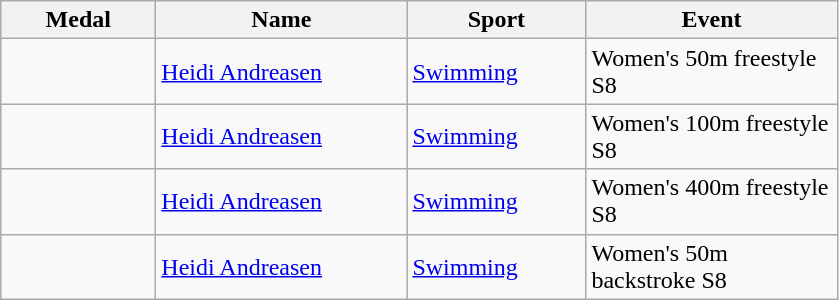<table class="wikitable">
<tr>
<th style="width:6em">Medal</th>
<th style="width:10em">Name</th>
<th style="width:7em">Sport</th>
<th style="width:10em">Event</th>
</tr>
<tr>
<td></td>
<td><a href='#'>Heidi Andreasen</a></td>
<td><a href='#'>Swimming</a></td>
<td>Women's 50m freestyle S8</td>
</tr>
<tr>
<td></td>
<td><a href='#'>Heidi Andreasen</a></td>
<td><a href='#'>Swimming</a></td>
<td>Women's 100m freestyle S8</td>
</tr>
<tr>
<td></td>
<td><a href='#'>Heidi Andreasen</a></td>
<td><a href='#'>Swimming</a></td>
<td>Women's 400m freestyle S8</td>
</tr>
<tr>
<td></td>
<td><a href='#'>Heidi Andreasen</a></td>
<td><a href='#'>Swimming</a></td>
<td>Women's 50m backstroke S8</td>
</tr>
</table>
